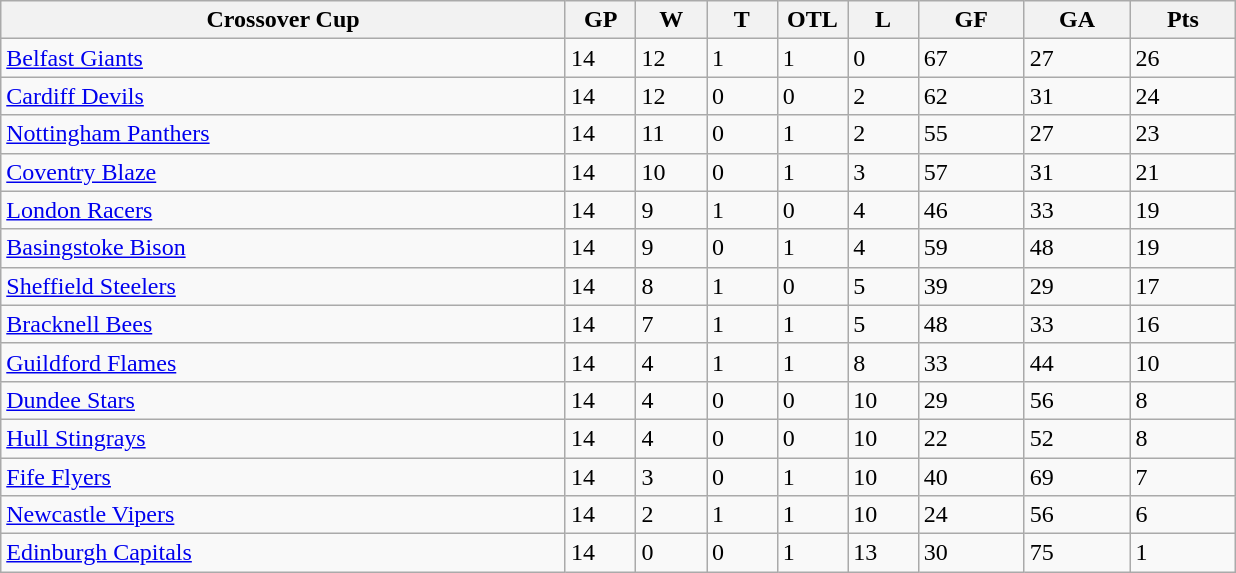<table class="wikitable">
<tr>
<th width="40%">Crossover Cup</th>
<th width="5%">GP</th>
<th width="5%">W</th>
<th width="5%">T</th>
<th width="5%">OTL</th>
<th width="5%">L</th>
<th width="7.5%">GF</th>
<th width="7.5%">GA</th>
<th width="7.5%">Pts</th>
</tr>
<tr>
<td><a href='#'>Belfast Giants</a></td>
<td>14</td>
<td>12</td>
<td>1</td>
<td>1</td>
<td>0</td>
<td>67</td>
<td>27</td>
<td>26</td>
</tr>
<tr>
<td><a href='#'>Cardiff Devils</a></td>
<td>14</td>
<td>12</td>
<td>0</td>
<td>0</td>
<td>2</td>
<td>62</td>
<td>31</td>
<td>24</td>
</tr>
<tr>
<td><a href='#'>Nottingham Panthers</a></td>
<td>14</td>
<td>11</td>
<td>0</td>
<td>1</td>
<td>2</td>
<td>55</td>
<td>27</td>
<td>23</td>
</tr>
<tr>
<td><a href='#'>Coventry Blaze</a></td>
<td>14</td>
<td>10</td>
<td>0</td>
<td>1</td>
<td>3</td>
<td>57</td>
<td>31</td>
<td>21</td>
</tr>
<tr>
<td><a href='#'>London Racers</a></td>
<td>14</td>
<td>9</td>
<td>1</td>
<td>0</td>
<td>4</td>
<td>46</td>
<td>33</td>
<td>19</td>
</tr>
<tr>
<td><a href='#'>Basingstoke Bison</a></td>
<td>14</td>
<td>9</td>
<td>0</td>
<td>1</td>
<td>4</td>
<td>59</td>
<td>48</td>
<td>19</td>
</tr>
<tr>
<td><a href='#'>Sheffield Steelers</a></td>
<td>14</td>
<td>8</td>
<td>1</td>
<td>0</td>
<td>5</td>
<td>39</td>
<td>29</td>
<td>17</td>
</tr>
<tr>
<td><a href='#'>Bracknell Bees</a></td>
<td>14</td>
<td>7</td>
<td>1</td>
<td>1</td>
<td>5</td>
<td>48</td>
<td>33</td>
<td>16</td>
</tr>
<tr>
<td><a href='#'>Guildford Flames</a></td>
<td>14</td>
<td>4</td>
<td>1</td>
<td>1</td>
<td>8</td>
<td>33</td>
<td>44</td>
<td>10</td>
</tr>
<tr>
<td><a href='#'>Dundee Stars</a></td>
<td>14</td>
<td>4</td>
<td>0</td>
<td>0</td>
<td>10</td>
<td>29</td>
<td>56</td>
<td>8</td>
</tr>
<tr>
<td><a href='#'>Hull Stingrays</a></td>
<td>14</td>
<td>4</td>
<td>0</td>
<td>0</td>
<td>10</td>
<td>22</td>
<td>52</td>
<td>8</td>
</tr>
<tr>
<td><a href='#'>Fife Flyers</a></td>
<td>14</td>
<td>3</td>
<td>0</td>
<td>1</td>
<td>10</td>
<td>40</td>
<td>69</td>
<td>7</td>
</tr>
<tr>
<td><a href='#'>Newcastle Vipers</a></td>
<td>14</td>
<td>2</td>
<td>1</td>
<td>1</td>
<td>10</td>
<td>24</td>
<td>56</td>
<td>6</td>
</tr>
<tr>
<td><a href='#'>Edinburgh Capitals</a></td>
<td>14</td>
<td>0</td>
<td>0</td>
<td>1</td>
<td>13</td>
<td>30</td>
<td>75</td>
<td>1</td>
</tr>
</table>
